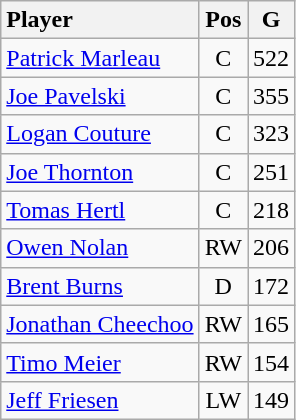<table class="wikitable" style="text-align:center">
<tr>
<th style="text-align:left;">Player</th>
<th>Pos</th>
<th>G</th>
</tr>
<tr>
<td style="text-align:left;"><a href='#'>Patrick Marleau</a></td>
<td>C</td>
<td>522</td>
</tr>
<tr>
<td style="text-align:left;"><a href='#'>Joe Pavelski</a></td>
<td>C</td>
<td>355</td>
</tr>
<tr>
<td style="text-align:left;"><a href='#'>Logan Couture</a></td>
<td>C</td>
<td>323</td>
</tr>
<tr>
<td style="text-align:left;"><a href='#'>Joe Thornton</a></td>
<td>C</td>
<td>251</td>
</tr>
<tr>
<td style="text-align:left;"><a href='#'>Tomas Hertl</a></td>
<td>C</td>
<td>218</td>
</tr>
<tr>
<td style="text-align:left;"><a href='#'>Owen Nolan</a></td>
<td>RW</td>
<td>206</td>
</tr>
<tr>
<td style="text-align:left;"><a href='#'>Brent Burns</a></td>
<td>D</td>
<td>172</td>
</tr>
<tr>
<td style="text-align:left;"><a href='#'>Jonathan Cheechoo</a></td>
<td>RW</td>
<td>165</td>
</tr>
<tr>
<td style="text-align:left;"><a href='#'>Timo Meier</a></td>
<td>RW</td>
<td>154</td>
</tr>
<tr>
<td style="text-align:left;"><a href='#'>Jeff Friesen</a></td>
<td>LW</td>
<td>149</td>
</tr>
</table>
